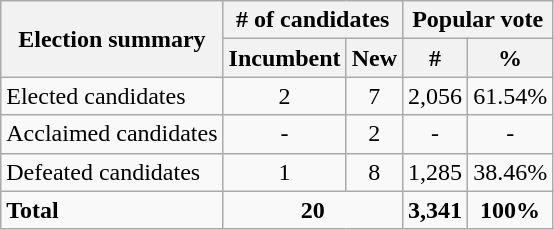<table class="wikitable">
<tr>
<th rowspan="2">Election summary</th>
<th colspan="2"># of candidates</th>
<th colspan="2">Popular vote</th>
</tr>
<tr>
<th>Incumbent</th>
<th>New</th>
<th>#</th>
<th>%</th>
</tr>
<tr>
<td>Elected candidates</td>
<td align="center">2</td>
<td align="center">7</td>
<td align="right">2,056</td>
<td align="right">61.54%</td>
</tr>
<tr>
<td>Acclaimed candidates</td>
<td align="center">-</td>
<td align="center">2</td>
<td align="center">-</td>
<td align="center">-</td>
</tr>
<tr>
<td>Defeated candidates</td>
<td align="center">1</td>
<td align="center">8</td>
<td align="right">1,285</td>
<td align="right">38.46%</td>
</tr>
<tr>
<td><strong>Total</strong></td>
<td align="center" colspan="2"><strong>20</strong></td>
<td align="center"><strong>3,341</strong></td>
<td align="center"><strong>100%</strong></td>
</tr>
</table>
